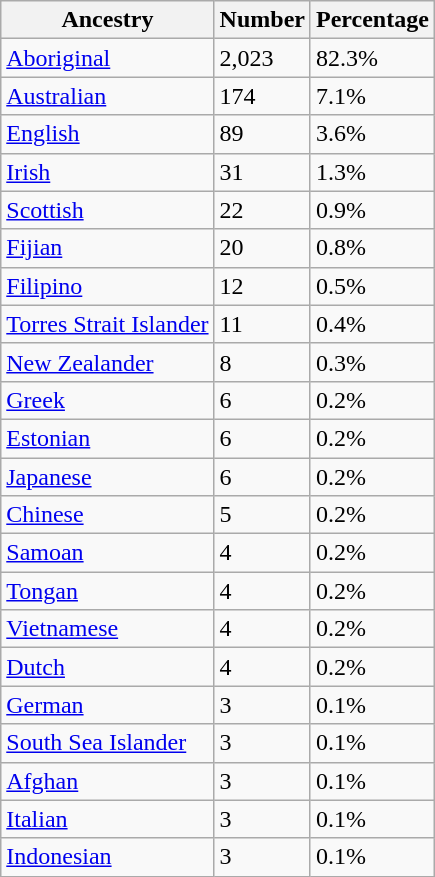<table class="wikitable sortable">
<tr>
<th>Ancestry</th>
<th>Number</th>
<th>Percentage</th>
</tr>
<tr>
<td> <a href='#'>Aboriginal</a></td>
<td>2,023</td>
<td>82.3%</td>
</tr>
<tr>
<td> <a href='#'>Australian</a></td>
<td>174</td>
<td>7.1%</td>
</tr>
<tr>
<td> <a href='#'>English</a></td>
<td>89</td>
<td>3.6%</td>
</tr>
<tr>
<td> <a href='#'>Irish</a></td>
<td>31</td>
<td>1.3%</td>
</tr>
<tr>
<td> <a href='#'>Scottish</a></td>
<td>22</td>
<td>0.9%</td>
</tr>
<tr>
<td> <a href='#'>Fijian</a></td>
<td>20</td>
<td>0.8%</td>
</tr>
<tr>
<td> <a href='#'>Filipino</a></td>
<td>12</td>
<td>0.5%</td>
</tr>
<tr>
<td><a href='#'>Torres Strait Islander</a></td>
<td>11</td>
<td>0.4%</td>
</tr>
<tr>
<td> <a href='#'>New Zealander</a></td>
<td>8</td>
<td>0.3%</td>
</tr>
<tr>
<td> <a href='#'>Greek</a></td>
<td>6</td>
<td>0.2%</td>
</tr>
<tr>
<td> <a href='#'>Estonian</a></td>
<td>6</td>
<td>0.2%</td>
</tr>
<tr>
<td> <a href='#'>Japanese</a></td>
<td>6</td>
<td>0.2%</td>
</tr>
<tr>
<td> <a href='#'>Chinese</a></td>
<td>5</td>
<td>0.2%</td>
</tr>
<tr>
<td> <a href='#'>Samoan</a></td>
<td>4</td>
<td>0.2%</td>
</tr>
<tr>
<td> <a href='#'>Tongan</a></td>
<td>4</td>
<td>0.2%</td>
</tr>
<tr>
<td> <a href='#'>Vietnamese</a></td>
<td>4</td>
<td>0.2%</td>
</tr>
<tr>
<td> <a href='#'>Dutch</a></td>
<td>4</td>
<td>0.2%</td>
</tr>
<tr>
<td> <a href='#'>German</a></td>
<td>3</td>
<td>0.1%</td>
</tr>
<tr>
<td> <a href='#'>South Sea Islander</a></td>
<td>3</td>
<td>0.1%</td>
</tr>
<tr>
<td> <a href='#'>Afghan</a></td>
<td>3</td>
<td>0.1%</td>
</tr>
<tr>
<td> <a href='#'>Italian</a></td>
<td>3</td>
<td>0.1%</td>
</tr>
<tr>
<td> <a href='#'>Indonesian</a></td>
<td>3</td>
<td>0.1%</td>
</tr>
</table>
